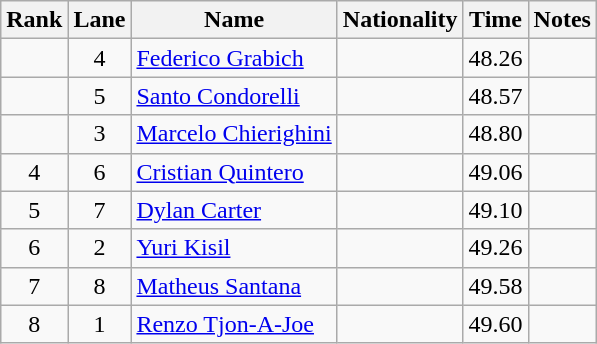<table class="wikitable sortable" style="text-align:center">
<tr>
<th>Rank</th>
<th>Lane</th>
<th>Name</th>
<th>Nationality</th>
<th>Time</th>
<th>Notes</th>
</tr>
<tr>
<td></td>
<td>4</td>
<td align=left><a href='#'>Federico Grabich</a></td>
<td align=left></td>
<td>48.26</td>
<td></td>
</tr>
<tr>
<td></td>
<td>5</td>
<td align=left><a href='#'>Santo Condorelli</a></td>
<td align=left></td>
<td>48.57</td>
<td></td>
</tr>
<tr>
<td></td>
<td>3</td>
<td align=left><a href='#'>Marcelo Chierighini</a></td>
<td align=left></td>
<td>48.80</td>
<td></td>
</tr>
<tr>
<td>4</td>
<td>6</td>
<td align=left><a href='#'>Cristian Quintero</a></td>
<td align=left></td>
<td>49.06</td>
<td></td>
</tr>
<tr>
<td>5</td>
<td>7</td>
<td align=left><a href='#'>Dylan Carter</a></td>
<td align=left></td>
<td>49.10</td>
<td></td>
</tr>
<tr>
<td>6</td>
<td>2</td>
<td align=left><a href='#'>Yuri Kisil</a></td>
<td align=left></td>
<td>49.26</td>
<td></td>
</tr>
<tr>
<td>7</td>
<td>8</td>
<td align=left><a href='#'>Matheus Santana</a></td>
<td align=left></td>
<td>49.58</td>
<td></td>
</tr>
<tr>
<td>8</td>
<td>1</td>
<td align=left><a href='#'>Renzo Tjon-A-Joe</a></td>
<td align=left></td>
<td>49.60</td>
<td></td>
</tr>
</table>
